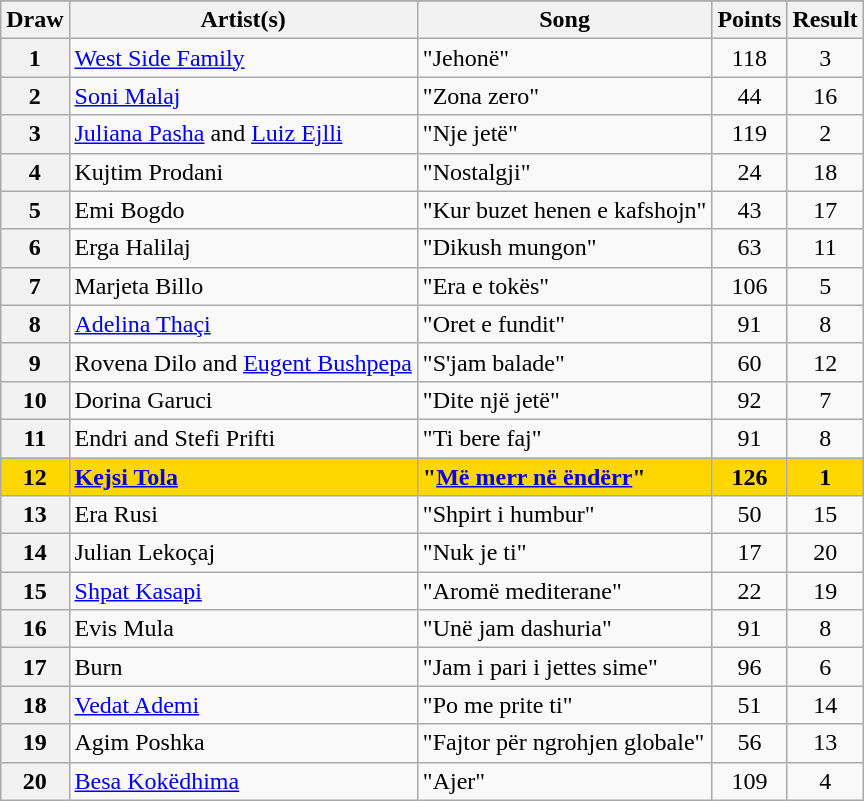<table class="sortable wikitable plainrowheaders" style="margin: 1em auto 1em auto; text-align:center">
<tr>
</tr>
<tr>
<th scope="col">Draw</th>
<th scope="col">Artist(s)</th>
<th scope="col">Song</th>
<th scope="col">Points</th>
<th scope="col">Result</th>
</tr>
<tr>
<th scope="row" style="text-align:center;">1</th>
<td style="text-align:left;"><a href='#'>West Side Family</a></td>
<td style="text-align:left;">"Jehonë"</td>
<td>118</td>
<td>3</td>
</tr>
<tr>
<th scope="row" style="text-align:center;">2</th>
<td style="text-align:left;"><a href='#'>Soni Malaj</a></td>
<td style="text-align:left;">"Zona zero"</td>
<td>44</td>
<td>16</td>
</tr>
<tr>
<th scope="row" style="text-align:center;">3</th>
<td style="text-align:left;"><a href='#'>Juliana Pasha</a> and <a href='#'>Luiz Ejlli</a></td>
<td style="text-align:left;">"Nje jetë"</td>
<td>119</td>
<td>2</td>
</tr>
<tr>
<th scope="row" style="text-align:center;">4</th>
<td style="text-align:left;">Kujtim Prodani</td>
<td style="text-align:left;">"Nostalgji"</td>
<td>24</td>
<td>18</td>
</tr>
<tr>
<th scope="row" style="text-align:center;">5</th>
<td style="text-align:left;">Emi Bogdo</td>
<td style="text-align:left;">"Kur buzet henen e kafshojn"</td>
<td>43</td>
<td>17</td>
</tr>
<tr>
<th scope="row" style="text-align:center;">6</th>
<td style="text-align:left;">Erga Halilaj</td>
<td style="text-align:left;">"Dikush mungon"</td>
<td>63</td>
<td>11</td>
</tr>
<tr>
<th scope="row" style="text-align:center;">7</th>
<td style="text-align:left;">Marjeta Billo</td>
<td style="text-align:left;">"Era e tokës"</td>
<td>106</td>
<td>5</td>
</tr>
<tr>
<th scope="row" style="text-align:center;">8</th>
<td style="text-align:left;"><a href='#'>Adelina Thaçi</a></td>
<td style="text-align:left;">"Oret e fundit"</td>
<td>91</td>
<td>8</td>
</tr>
<tr>
<th scope="row" style="text-align:center;">9</th>
<td style="text-align:left;">Rovena Dilo and <a href='#'>Eugent Bushpepa</a></td>
<td style="text-align:left;">"S'jam balade"</td>
<td>60</td>
<td>12</td>
</tr>
<tr>
<th scope="row" style="text-align:center;">10</th>
<td style="text-align:left;">Dorina Garuci</td>
<td style="text-align:left;">"Dite një jetë"</td>
<td>92</td>
<td>7</td>
</tr>
<tr>
<th scope="row" style="text-align:center;">11</th>
<td style="text-align:left;">Endri and Stefi Prifti</td>
<td style="text-align:left;">"Ti bere faj"</td>
<td>91</td>
<td>8</td>
</tr>
<tr style="font-weight:bold; background:gold;">
<th scope="row" style="text-align:center; font-weight:bold; background:gold;">12</th>
<td style="text-align:left;"><a href='#'>Kejsi Tola</a></td>
<td style="text-align:left;">"<a href='#'>Më merr në ëndërr</a>"</td>
<td>126</td>
<td>1</td>
</tr>
<tr>
<th scope="row" style="text-align:center;">13</th>
<td style="text-align:left;">Era Rusi</td>
<td style="text-align:left;">"Shpirt i humbur"</td>
<td>50</td>
<td>15</td>
</tr>
<tr>
<th scope="row" style="text-align:center;">14</th>
<td style="text-align:left;">Julian Lekoçaj</td>
<td style="text-align:left;">"Nuk je ti"</td>
<td>17</td>
<td>20</td>
</tr>
<tr>
<th scope="row" style="text-align:center;">15</th>
<td style="text-align:left;"><a href='#'>Shpat Kasapi</a></td>
<td style="text-align:left;">"Aromë mediterane"</td>
<td>22</td>
<td>19</td>
</tr>
<tr>
<th scope="row" style="text-align:center;">16</th>
<td style="text-align:left;">Evis Mula</td>
<td style="text-align:left;">"Unë jam dashuria"</td>
<td>91</td>
<td>8</td>
</tr>
<tr>
<th scope="row" style="text-align:center;">17</th>
<td style="text-align:left;">Burn</td>
<td style="text-align:left;">"Jam i pari i jettes sime"</td>
<td>96</td>
<td>6</td>
</tr>
<tr>
<th scope="row" style="text-align:center;">18</th>
<td style="text-align:left;"><a href='#'>Vedat Ademi</a></td>
<td style="text-align:left;">"Po me prite ti"</td>
<td>51</td>
<td>14</td>
</tr>
<tr>
<th scope="row" style="text-align:center;">19</th>
<td style="text-align:left;">Agim Poshka</td>
<td style="text-align:left;">"Fajtor për ngrohjen globale"</td>
<td>56</td>
<td>13</td>
</tr>
<tr>
<th scope="row" style="text-align:center;">20</th>
<td style="text-align:left;"><a href='#'>Besa Kokëdhima</a></td>
<td style="text-align:left;">"Ajer"</td>
<td>109</td>
<td>4</td>
</tr>
</table>
